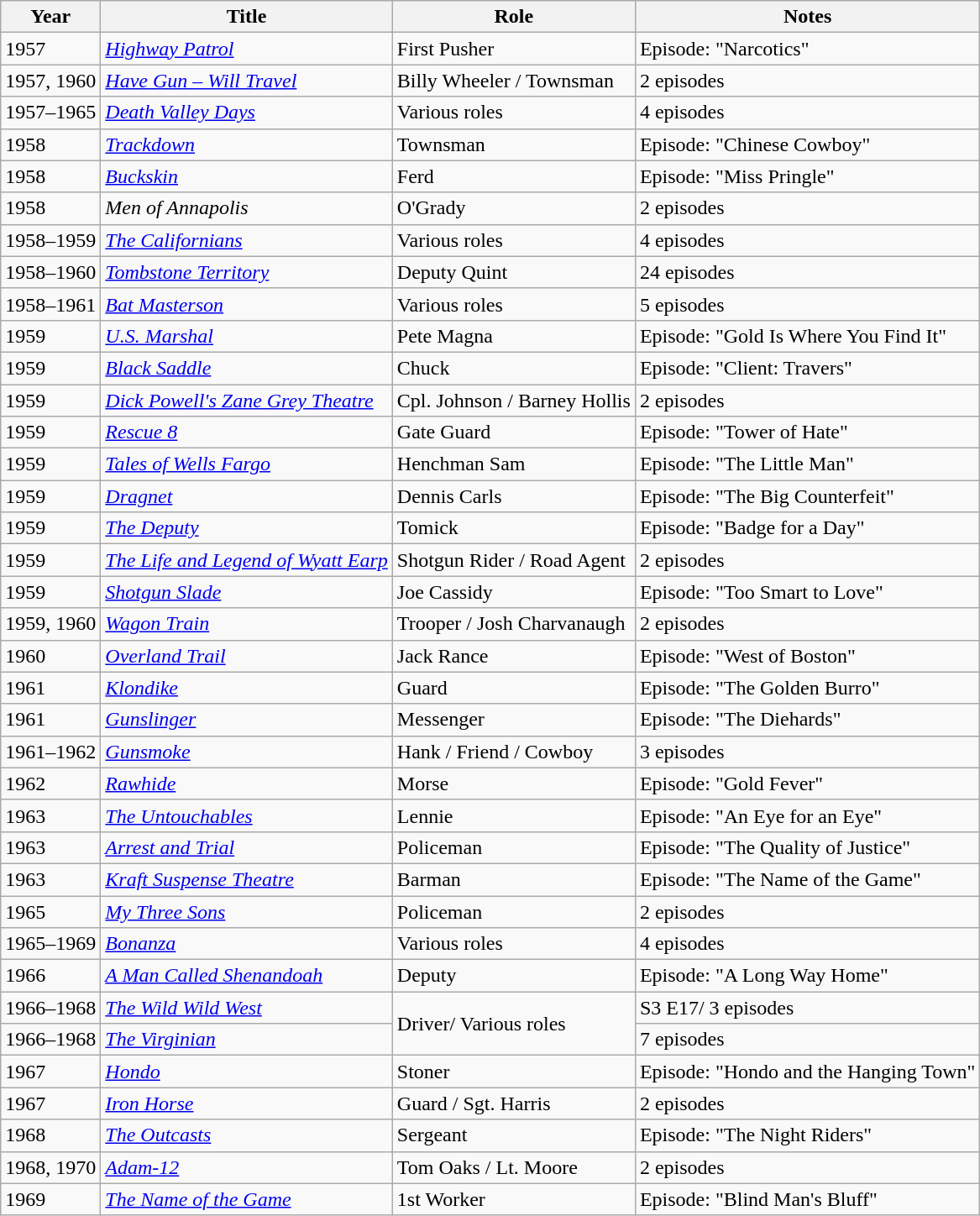<table class="wikitable sortable">
<tr>
<th>Year</th>
<th>Title</th>
<th>Role</th>
<th>Notes</th>
</tr>
<tr>
<td>1957</td>
<td><a href='#'><em>Highway Patrol</em></a></td>
<td>First Pusher</td>
<td>Episode: "Narcotics"</td>
</tr>
<tr>
<td>1957, 1960</td>
<td><em><a href='#'>Have Gun – Will Travel</a></em></td>
<td>Billy Wheeler / Townsman</td>
<td>2 episodes</td>
</tr>
<tr>
<td>1957–1965</td>
<td><em><a href='#'>Death Valley Days</a></em></td>
<td>Various roles</td>
<td>4 episodes</td>
</tr>
<tr>
<td>1958</td>
<td><a href='#'><em>Trackdown</em></a></td>
<td>Townsman</td>
<td>Episode: "Chinese Cowboy"</td>
</tr>
<tr>
<td>1958</td>
<td><a href='#'><em>Buckskin</em></a></td>
<td>Ferd</td>
<td>Episode: "Miss Pringle"</td>
</tr>
<tr>
<td>1958</td>
<td><em>Men of Annapolis</em></td>
<td>O'Grady</td>
<td>2 episodes</td>
</tr>
<tr>
<td>1958–1959</td>
<td><a href='#'><em>The Californians</em></a></td>
<td>Various roles</td>
<td>4 episodes</td>
</tr>
<tr>
<td>1958–1960</td>
<td><em><a href='#'>Tombstone Territory</a></em></td>
<td>Deputy Quint</td>
<td>24 episodes</td>
</tr>
<tr>
<td>1958–1961</td>
<td><a href='#'><em>Bat Masterson</em></a></td>
<td>Various roles</td>
<td>5 episodes</td>
</tr>
<tr>
<td>1959</td>
<td><a href='#'><em>U.S. Marshal</em></a></td>
<td>Pete Magna</td>
<td>Episode: "Gold Is Where You Find It"</td>
</tr>
<tr>
<td>1959</td>
<td><em><a href='#'>Black Saddle</a></em></td>
<td>Chuck</td>
<td>Episode: "Client: Travers"</td>
</tr>
<tr>
<td>1959</td>
<td><em><a href='#'>Dick Powell's Zane Grey Theatre</a></em></td>
<td>Cpl. Johnson / Barney Hollis</td>
<td>2 episodes</td>
</tr>
<tr>
<td>1959</td>
<td><em><a href='#'>Rescue 8</a></em></td>
<td>Gate Guard</td>
<td>Episode: "Tower of Hate"</td>
</tr>
<tr>
<td>1959</td>
<td><em><a href='#'>Tales of Wells Fargo</a></em></td>
<td>Henchman Sam</td>
<td>Episode: "The Little Man"</td>
</tr>
<tr>
<td>1959</td>
<td><a href='#'><em>Dragnet</em></a></td>
<td>Dennis Carls</td>
<td>Episode: "The Big Counterfeit"</td>
</tr>
<tr>
<td>1959</td>
<td><a href='#'><em>The Deputy</em></a></td>
<td>Tomick</td>
<td>Episode: "Badge for a Day"</td>
</tr>
<tr>
<td>1959</td>
<td><em><a href='#'>The Life and Legend of Wyatt Earp</a></em></td>
<td>Shotgun Rider / Road Agent</td>
<td>2 episodes</td>
</tr>
<tr>
<td>1959</td>
<td><em><a href='#'>Shotgun Slade</a></em></td>
<td>Joe Cassidy</td>
<td>Episode: "Too Smart to Love"</td>
</tr>
<tr>
<td>1959, 1960</td>
<td><em><a href='#'>Wagon Train</a></em></td>
<td>Trooper / Josh Charvanaugh</td>
<td>2 episodes</td>
</tr>
<tr>
<td>1960</td>
<td><a href='#'><em>Overland Trail</em></a></td>
<td>Jack Rance</td>
<td>Episode: "West of Boston"</td>
</tr>
<tr>
<td>1961</td>
<td><a href='#'><em>Klondike</em></a></td>
<td>Guard</td>
<td>Episode: "The Golden Burro"</td>
</tr>
<tr>
<td>1961</td>
<td><a href='#'><em>Gunslinger</em></a></td>
<td>Messenger</td>
<td>Episode: "The Diehards"</td>
</tr>
<tr>
<td>1961–1962</td>
<td><em><a href='#'>Gunsmoke</a></em></td>
<td>Hank / Friend / Cowboy</td>
<td>3 episodes</td>
</tr>
<tr>
<td>1962</td>
<td><a href='#'><em>Rawhide</em></a></td>
<td>Morse</td>
<td>Episode: "Gold Fever"</td>
</tr>
<tr>
<td>1963</td>
<td><a href='#'><em>The Untouchables</em></a></td>
<td>Lennie</td>
<td>Episode: "An Eye for an Eye"</td>
</tr>
<tr>
<td>1963</td>
<td><em><a href='#'>Arrest and Trial</a></em></td>
<td>Policeman</td>
<td>Episode: "The Quality of Justice"</td>
</tr>
<tr>
<td>1963</td>
<td><em><a href='#'>Kraft Suspense Theatre</a></em></td>
<td>Barman</td>
<td>Episode: "The Name of the Game"</td>
</tr>
<tr>
<td>1965</td>
<td><em><a href='#'>My Three Sons</a></em></td>
<td>Policeman</td>
<td>2 episodes</td>
</tr>
<tr>
<td>1965–1969</td>
<td><em><a href='#'>Bonanza</a></em></td>
<td>Various roles</td>
<td>4 episodes</td>
</tr>
<tr>
<td>1966</td>
<td><em><a href='#'>A Man Called Shenandoah</a></em></td>
<td>Deputy</td>
<td>Episode: "A Long Way Home"</td>
</tr>
<tr>
<td>1966–1968</td>
<td><em><a href='#'>The Wild Wild West</a></em></td>
<td rowspan="2">Driver/ Various roles</td>
<td>S3 E17/ 3 episodes</td>
</tr>
<tr>
<td>1966–1968</td>
<td><a href='#'><em>The Virginian</em></a></td>
<td>7 episodes</td>
</tr>
<tr>
<td>1967</td>
<td><a href='#'><em>Hondo</em></a></td>
<td>Stoner</td>
<td>Episode: "Hondo and the Hanging Town"</td>
</tr>
<tr>
<td>1967</td>
<td><a href='#'><em>Iron Horse</em></a></td>
<td>Guard / Sgt. Harris</td>
<td>2 episodes</td>
</tr>
<tr>
<td>1968</td>
<td><a href='#'><em>The Outcasts</em></a></td>
<td>Sergeant</td>
<td>Episode: "The Night Riders"</td>
</tr>
<tr>
<td>1968, 1970</td>
<td><em><a href='#'>Adam-12</a></em></td>
<td>Tom Oaks / Lt. Moore</td>
<td>2 episodes</td>
</tr>
<tr>
<td>1969</td>
<td><a href='#'><em>The Name of the Game</em></a></td>
<td>1st Worker</td>
<td>Episode: "Blind Man's Bluff"</td>
</tr>
</table>
